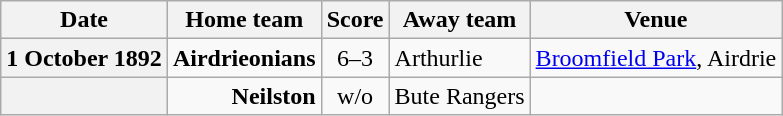<table class="wikitable football-result-list" style="max-width: 80em; text-align: center">
<tr>
<th scope="col">Date</th>
<th scope="col">Home team</th>
<th scope="col">Score</th>
<th scope="col">Away team</th>
<th scope="col">Venue</th>
</tr>
<tr>
<th scope="row">1 October 1892</th>
<td align=right><strong>Airdrieonians</strong></td>
<td>6–3</td>
<td align=left>Arthurlie</td>
<td align=left><a href='#'>Broomfield Park</a>, Airdrie</td>
</tr>
<tr>
<th scope="row"></th>
<td align=right><strong>Neilston</strong></td>
<td>w/o</td>
<td align=left>Bute Rangers</td>
<td></td>
</tr>
</table>
